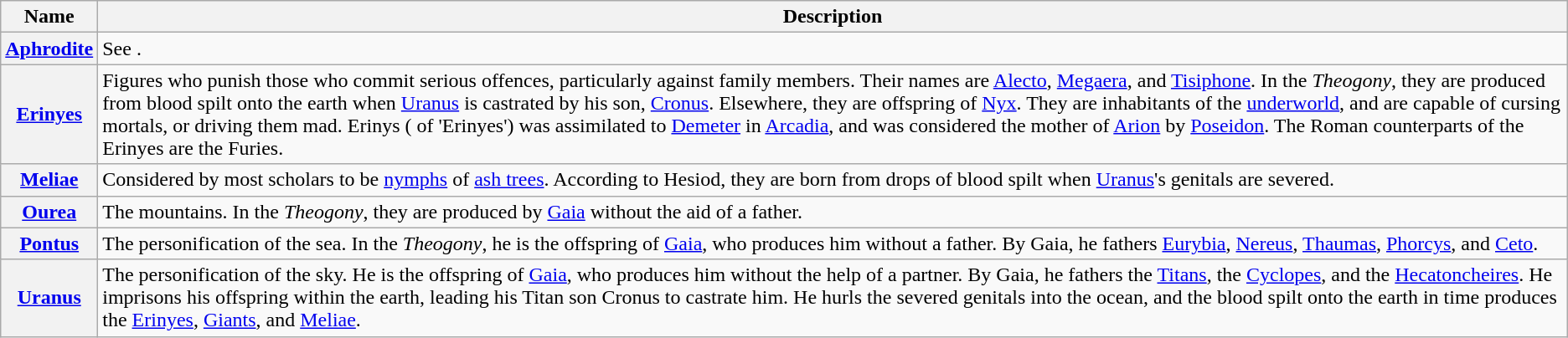<table class="wikitable">
<tr>
<th scope="col">Name</th>
<th scope="col">Description</th>
</tr>
<tr>
<th scope="row"><a href='#'>Aphrodite</a></th>
<td>See .</td>
</tr>
<tr>
<th scope="row"><a href='#'>Erinyes</a></th>
<td>Figures who punish those who commit serious offences, particularly against family members. Their names are <a href='#'>Alecto</a>, <a href='#'>Megaera</a>, and <a href='#'>Tisiphone</a>. In the <em>Theogony</em>, they are produced from blood spilt onto the earth when <a href='#'>Uranus</a> is castrated by his son, <a href='#'>Cronus</a>. Elsewhere, they are offspring of <a href='#'>Nyx</a>. They are inhabitants of the <a href='#'>underworld</a>, and are capable of cursing mortals, or driving them mad. Erinys ( of 'Erinyes') was assimilated to <a href='#'>Demeter</a> in <a href='#'>Arcadia</a>, and was considered the mother of <a href='#'>Arion</a> by <a href='#'>Poseidon</a>. The Roman counterparts of the Erinyes are the Furies.</td>
</tr>
<tr>
<th scope="row"><a href='#'>Meliae</a></th>
<td>Considered by most scholars to be <a href='#'>nymphs</a> of <a href='#'>ash trees</a>. According to Hesiod, they are born from drops of blood spilt when <a href='#'>Uranus</a>'s genitals are severed.</td>
</tr>
<tr>
<th scope="row"><a href='#'>Ourea</a></th>
<td>The mountains. In the <em>Theogony</em>, they are produced by <a href='#'>Gaia</a> without the aid of a father.</td>
</tr>
<tr>
<th scope="row"><a href='#'>Pontus</a></th>
<td>The personification of the sea. In the <em>Theogony</em>, he is the offspring of <a href='#'>Gaia</a>, who produces him without a father. By Gaia, he fathers <a href='#'>Eurybia</a>, <a href='#'>Nereus</a>, <a href='#'>Thaumas</a>, <a href='#'>Phorcys</a>, and <a href='#'>Ceto</a>.</td>
</tr>
<tr>
<th scope="row"><a href='#'>Uranus</a></th>
<td>The personification of the sky. He is the offspring of <a href='#'>Gaia</a>, who produces him without the help of a partner. By Gaia, he fathers the <a href='#'>Titans</a>, the <a href='#'>Cyclopes</a>, and the <a href='#'>Hecatoncheires</a>. He imprisons his offspring within the earth, leading his Titan son Cronus to castrate him. He hurls the severed genitals into the ocean, and the blood spilt onto the earth in time produces the <a href='#'>Erinyes</a>, <a href='#'>Giants</a>, and <a href='#'>Meliae</a>.</td>
</tr>
</table>
